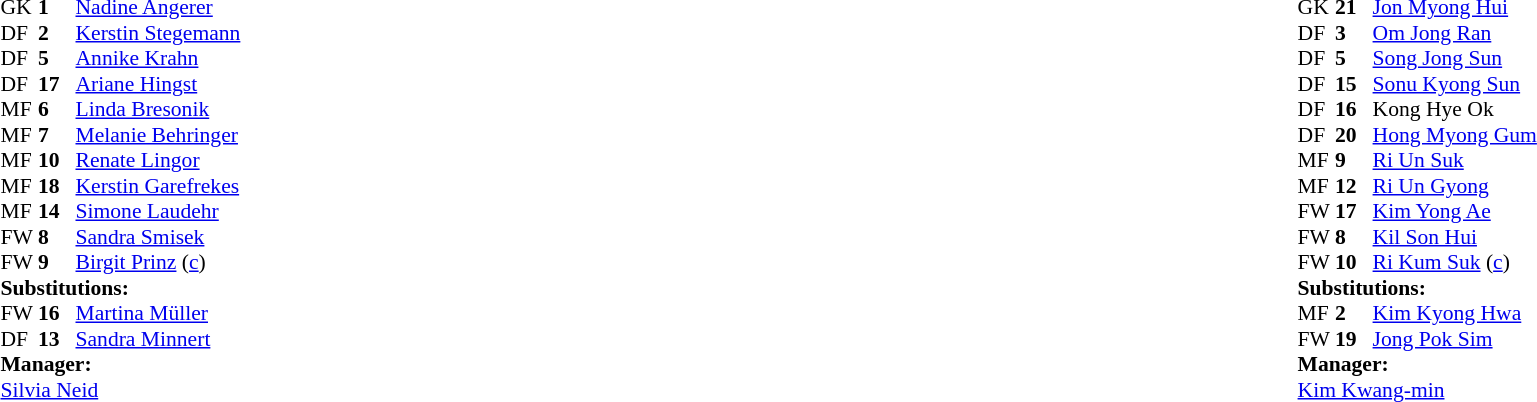<table width="100%">
<tr>
<td valign="top" width="50%"><br><table style="font-size: 90%" cellspacing="0" cellpadding="0">
<tr>
<th width="25"></th>
<th width="25"></th>
</tr>
<tr>
<td>GK</td>
<td><strong>1</strong></td>
<td><a href='#'>Nadine Angerer</a></td>
</tr>
<tr>
<td>DF</td>
<td><strong>2</strong></td>
<td><a href='#'>Kerstin Stegemann</a></td>
</tr>
<tr>
<td>DF</td>
<td><strong>5</strong></td>
<td><a href='#'>Annike Krahn</a></td>
</tr>
<tr>
<td>DF</td>
<td><strong>17</strong></td>
<td><a href='#'>Ariane Hingst</a></td>
</tr>
<tr>
<td>MF</td>
<td><strong>6</strong></td>
<td><a href='#'>Linda Bresonik</a></td>
<td></td>
<td></td>
</tr>
<tr>
<td>MF</td>
<td><strong>7</strong></td>
<td><a href='#'>Melanie Behringer</a></td>
</tr>
<tr>
<td>MF</td>
<td><strong>10</strong></td>
<td><a href='#'>Renate Lingor</a></td>
</tr>
<tr>
<td>MF</td>
<td><strong>18</strong></td>
<td><a href='#'>Kerstin Garefrekes</a></td>
</tr>
<tr>
<td>MF</td>
<td><strong>14</strong></td>
<td><a href='#'>Simone Laudehr</a></td>
</tr>
<tr>
<td>FW</td>
<td><strong>8</strong></td>
<td><a href='#'>Sandra Smisek</a></td>
<td></td>
<td></td>
</tr>
<tr>
<td>FW</td>
<td><strong>9</strong></td>
<td><a href='#'>Birgit Prinz</a> (<a href='#'>c</a>)</td>
</tr>
<tr>
<td colspan=3><strong>Substitutions:</strong></td>
</tr>
<tr>
<td>FW</td>
<td><strong>16</strong></td>
<td><a href='#'>Martina Müller</a></td>
<td></td>
<td></td>
</tr>
<tr>
<td>DF</td>
<td><strong>13</strong></td>
<td><a href='#'>Sandra Minnert</a></td>
<td></td>
<td></td>
</tr>
<tr>
<td colspan=3><strong>Manager:</strong></td>
</tr>
<tr>
<td colspan=3> <a href='#'>Silvia Neid</a></td>
</tr>
</table>
</td>
<td valign="top" width="50%"><br><table style="font-size: 90%" cellspacing="0" cellpadding="0" align="center">
<tr>
<th width="25"></th>
<th width="25"></th>
</tr>
<tr>
<td>GK</td>
<td><strong>21</strong></td>
<td><a href='#'>Jon Myong Hui</a></td>
</tr>
<tr>
<td>DF</td>
<td><strong>3</strong></td>
<td><a href='#'>Om Jong Ran</a></td>
</tr>
<tr>
<td>DF</td>
<td><strong>5</strong></td>
<td><a href='#'>Song Jong Sun</a></td>
<td></td>
</tr>
<tr>
<td>DF</td>
<td><strong>15</strong></td>
<td><a href='#'>Sonu Kyong Sun</a></td>
</tr>
<tr>
<td>DF</td>
<td><strong>16</strong></td>
<td>Kong Hye Ok</td>
</tr>
<tr>
<td>DF</td>
<td><strong>20</strong></td>
<td><a href='#'>Hong Myong Gum</a></td>
<td></td>
<td></td>
</tr>
<tr>
<td>MF</td>
<td><strong>9</strong></td>
<td><a href='#'>Ri Un Suk</a></td>
</tr>
<tr>
<td>MF</td>
<td><strong>12</strong></td>
<td><a href='#'>Ri Un Gyong</a></td>
</tr>
<tr>
<td>FW</td>
<td><strong>17</strong></td>
<td><a href='#'>Kim Yong Ae</a></td>
<td></td>
<td></td>
</tr>
<tr>
<td>FW</td>
<td><strong>8</strong></td>
<td><a href='#'>Kil Son Hui</a></td>
</tr>
<tr>
<td>FW</td>
<td><strong>10</strong></td>
<td><a href='#'>Ri Kum Suk</a> (<a href='#'>c</a>)</td>
</tr>
<tr>
<td colspan=3><strong>Substitutions:</strong></td>
</tr>
<tr>
<td>MF</td>
<td><strong>2</strong></td>
<td><a href='#'>Kim Kyong Hwa</a></td>
<td></td>
<td></td>
</tr>
<tr>
<td>FW</td>
<td><strong>19</strong></td>
<td><a href='#'>Jong Pok Sim</a></td>
<td></td>
<td></td>
</tr>
<tr>
<td colspan=3><strong>Manager:</strong></td>
</tr>
<tr>
<td colspan=4> <a href='#'>Kim Kwang-min</a></td>
</tr>
</table>
</td>
</tr>
</table>
